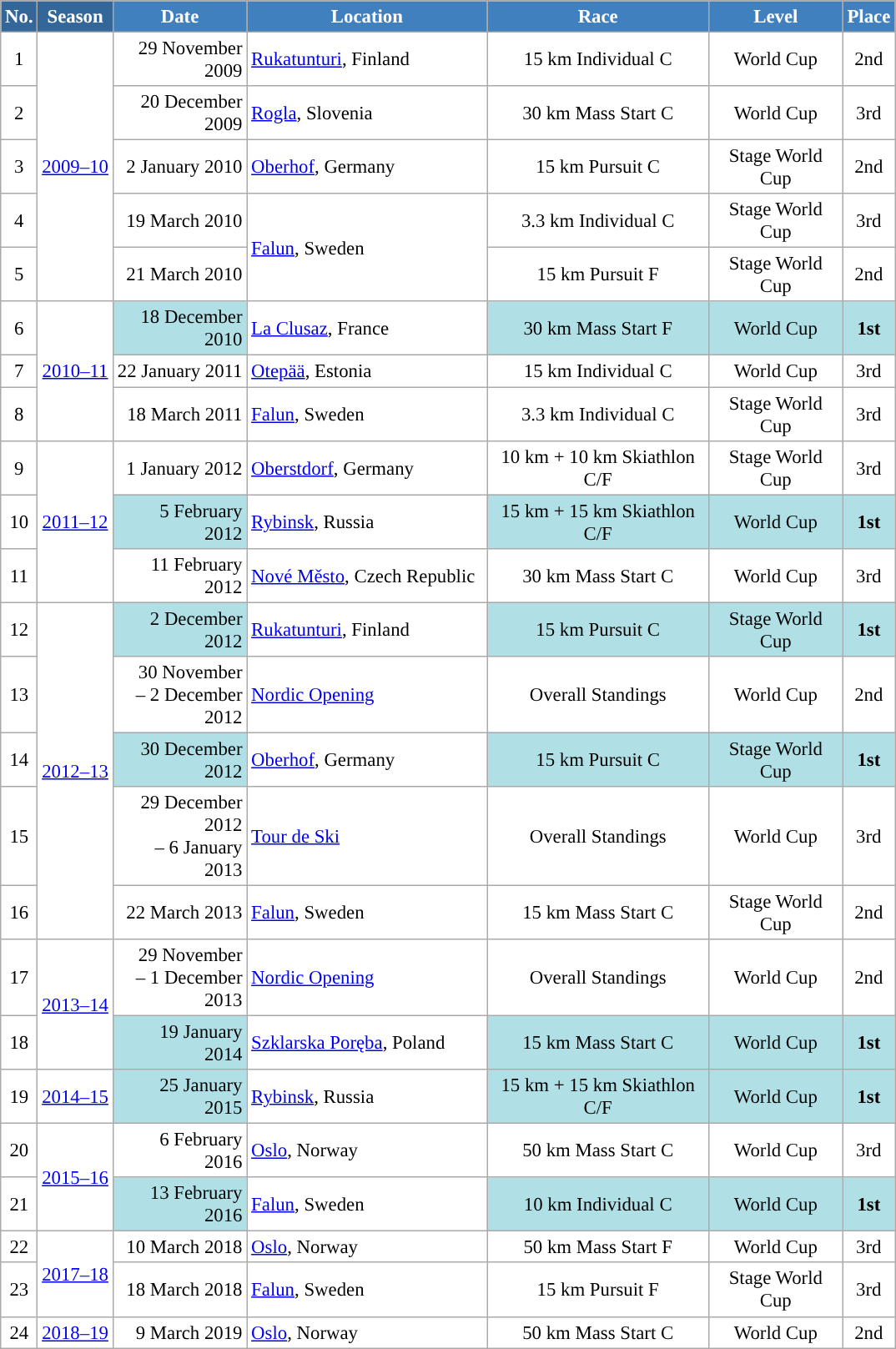<table class="wikitable sortable" style="font-size:95%; text-align:center; border:grey solid 1px; border-collapse:collapse; background:#ffffff;">
<tr style="background:#efefef;">
<th style="background-color:#369; color:white;">No.</th>
<th style="background-color:#369; color:white;">Season</th>
<th style="background-color:#4180be; color:white; width:100px;">Date</th>
<th style="background-color:#4180be; color:white; width:185px;">Location</th>
<th style="background-color:#4180be; color:white; width:170px;">Race</th>
<th style="background-color:#4180be; color:white; width:100px;">Level</th>
<th style="background-color:#4180be; color:white;">Place</th>
</tr>
<tr>
<td align=center>1</td>
<td rowspan=5 align=center><a href='#'>2009–10</a></td>
<td align=right>29 November 2009</td>
<td align=left> <a href='#'>Rukatunturi</a>, Finland</td>
<td>15 km Individual C</td>
<td>World Cup</td>
<td>2nd</td>
</tr>
<tr>
<td align=center>2</td>
<td align=right>20 December 2009</td>
<td align=left> <a href='#'>Rogla</a>, Slovenia</td>
<td>30  km Mass Start C</td>
<td>World Cup</td>
<td>3rd</td>
</tr>
<tr>
<td align=center>3</td>
<td align=right>2 January 2010</td>
<td align=left> <a href='#'>Oberhof</a>, Germany</td>
<td>15 km Pursuit C</td>
<td>Stage World Cup</td>
<td>2nd</td>
</tr>
<tr>
<td align=center>4</td>
<td align=right>19 March 2010</td>
<td rowspan=2 align=left> <a href='#'>Falun</a>, Sweden</td>
<td>3.3 km Individual C</td>
<td>Stage World Cup</td>
<td>3rd</td>
</tr>
<tr>
<td align=center>5</td>
<td align=right>21 March 2010</td>
<td>15 km Pursuit F</td>
<td>Stage World Cup</td>
<td>2nd</td>
</tr>
<tr>
<td align=center>6</td>
<td rowspan=3 align=center><a href='#'>2010–11</a></td>
<td bgcolor="#BOEOE6" align=right>18 December 2010</td>
<td align=left> <a href='#'>La Clusaz</a>, France</td>
<td bgcolor="#BOEOE6">30 km Mass Start F</td>
<td bgcolor="#BOEOE6">World Cup</td>
<td bgcolor="#BOEOE6"><strong>1st</strong></td>
</tr>
<tr>
<td align=center>7</td>
<td align=right>22 January 2011</td>
<td align=left> <a href='#'>Otepää</a>, Estonia</td>
<td>15 km Individual C</td>
<td>World Cup</td>
<td>3rd</td>
</tr>
<tr>
<td align=center>8</td>
<td align=right>18 March 2011</td>
<td align=left> <a href='#'>Falun</a>, Sweden</td>
<td>3.3 km Individual C</td>
<td>Stage World Cup</td>
<td>3rd</td>
</tr>
<tr>
<td align=center>9</td>
<td rowspan=3 align=center><a href='#'>2011–12</a></td>
<td align=right>1 January 2012</td>
<td align=left> <a href='#'>Oberstdorf</a>, Germany</td>
<td>10 km + 10 km Skiathlon C/F</td>
<td>Stage World Cup</td>
<td>3rd</td>
</tr>
<tr>
<td align=center>10</td>
<td bgcolor="#BOEOE6" align=right>5 February 2012</td>
<td align=left> <a href='#'>Rybinsk</a>, Russia</td>
<td bgcolor="#BOEOE6">15 km + 15 km Skiathlon C/F</td>
<td bgcolor="#BOEOE6">World Cup</td>
<td bgcolor="#BOEOE6"><strong>1st</strong></td>
</tr>
<tr>
<td align=center>11</td>
<td align=right>11 February 2012</td>
<td align=left> <a href='#'>Nové Město</a>, Czech Republic</td>
<td>30 km Mass Start C</td>
<td>World Cup</td>
<td>3rd</td>
</tr>
<tr>
<td align=center>12</td>
<td rowspan=5 align=center><a href='#'>2012–13</a></td>
<td bgcolor="#BOEOE6" align=right>2 December 2012</td>
<td align=left> <a href='#'>Rukatunturi</a>, Finland</td>
<td bgcolor="#BOEOE6">15 km Pursuit C</td>
<td bgcolor="#BOEOE6">Stage World Cup</td>
<td bgcolor="#BOEOE6"><strong>1st</strong></td>
</tr>
<tr>
<td align=center>13</td>
<td align=right>30 November<br> – 2 December 2012</td>
<td align=left> <a href='#'>Nordic Opening</a></td>
<td>Overall Standings</td>
<td>World Cup</td>
<td>2nd</td>
</tr>
<tr>
<td align=center>14</td>
<td bgcolor="#BOEOE6" align=right>30 December 2012</td>
<td align=left> <a href='#'>Oberhof</a>, Germany</td>
<td bgcolor="#BOEOE6">15 km Pursuit C</td>
<td bgcolor="#BOEOE6">Stage World Cup</td>
<td bgcolor="#BOEOE6"><strong>1st</strong></td>
</tr>
<tr>
<td align=center>15</td>
<td align=right>29 December 2012<br> – 6 January 2013</td>
<td align=left> <a href='#'>Tour de Ski</a></td>
<td>Overall Standings</td>
<td>World Cup</td>
<td>3rd</td>
</tr>
<tr>
<td align=center>16</td>
<td align=right>22 March 2013</td>
<td align=left> <a href='#'>Falun</a>, Sweden</td>
<td>15 km Mass Start C</td>
<td>Stage World Cup</td>
<td>2nd</td>
</tr>
<tr>
<td align=center>17</td>
<td rowspan=2 align=center><a href='#'>2013–14</a></td>
<td align=right>29 November<br> – 1 December 2013</td>
<td align=left>  <a href='#'>Nordic Opening</a></td>
<td>Overall Standings</td>
<td>World Cup</td>
<td>2nd</td>
</tr>
<tr>
<td align=center>18</td>
<td bgcolor="#BOEOE6" align=right>19 January 2014</td>
<td align=left> <a href='#'>Szklarska Poręba</a>, Poland</td>
<td bgcolor="#BOEOE6">15 km Mass Start C</td>
<td bgcolor="#BOEOE6">World Cup</td>
<td bgcolor="#BOEOE6"><strong>1st</strong></td>
</tr>
<tr>
<td align=center>19</td>
<td rowspan=1 align=center><a href='#'>2014–15</a></td>
<td bgcolor="#BOEOE6" align=right>25 January 2015</td>
<td align=left> <a href='#'>Rybinsk</a>, Russia</td>
<td bgcolor="#BOEOE6">15 km + 15 km Skiathlon C/F</td>
<td bgcolor="#BOEOE6">World Cup</td>
<td bgcolor="#BOEOE6"><strong>1st</strong></td>
</tr>
<tr>
<td align=center>20</td>
<td rowspan=2 align=center><a href='#'>2015–16</a></td>
<td align=right>6 February 2016</td>
<td align=left> <a href='#'>Oslo</a>, Norway</td>
<td>50 km Mass Start C</td>
<td>World Cup</td>
<td>3rd</td>
</tr>
<tr>
<td align=center>21</td>
<td bgcolor="#BOEOE6" align=right>13 February 2016</td>
<td align=left> <a href='#'>Falun</a>, Sweden</td>
<td bgcolor="#BOEOE6">10 km Individual C</td>
<td bgcolor="#BOEOE6">World Cup</td>
<td bgcolor="#BOEOE6"><strong>1st</strong></td>
</tr>
<tr>
<td align=center>22</td>
<td rowspan=2 align=center><a href='#'>2017–18</a></td>
<td align=right>10 March 2018</td>
<td align=left> <a href='#'>Oslo</a>, Norway</td>
<td>50 km Mass Start F</td>
<td>World Cup</td>
<td>3rd</td>
</tr>
<tr>
<td align=center>23</td>
<td align=right>18 March 2018</td>
<td align=left> <a href='#'>Falun</a>, Sweden</td>
<td>15 km Pursuit F</td>
<td>Stage World Cup</td>
<td>3rd</td>
</tr>
<tr>
<td align=center>24</td>
<td rowspan=1 align=center><a href='#'>2018–19</a></td>
<td align=right>9 March 2019</td>
<td align=left> <a href='#'>Oslo</a>, Norway</td>
<td>50 km Mass Start C</td>
<td>World Cup</td>
<td>2nd</td>
</tr>
</table>
